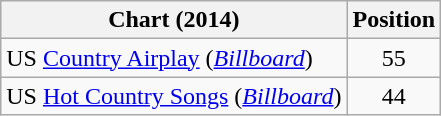<table class="wikitable sortable">
<tr>
<th scope="col">Chart (2014)</th>
<th scope="col">Position</th>
</tr>
<tr>
<td>US <a href='#'>Country Airplay</a> (<em><a href='#'>Billboard</a></em>)</td>
<td style="text-align:center;">55</td>
</tr>
<tr>
<td>US <a href='#'>Hot Country Songs</a> (<em><a href='#'>Billboard</a></em>)</td>
<td style="text-align:center;">44</td>
</tr>
</table>
